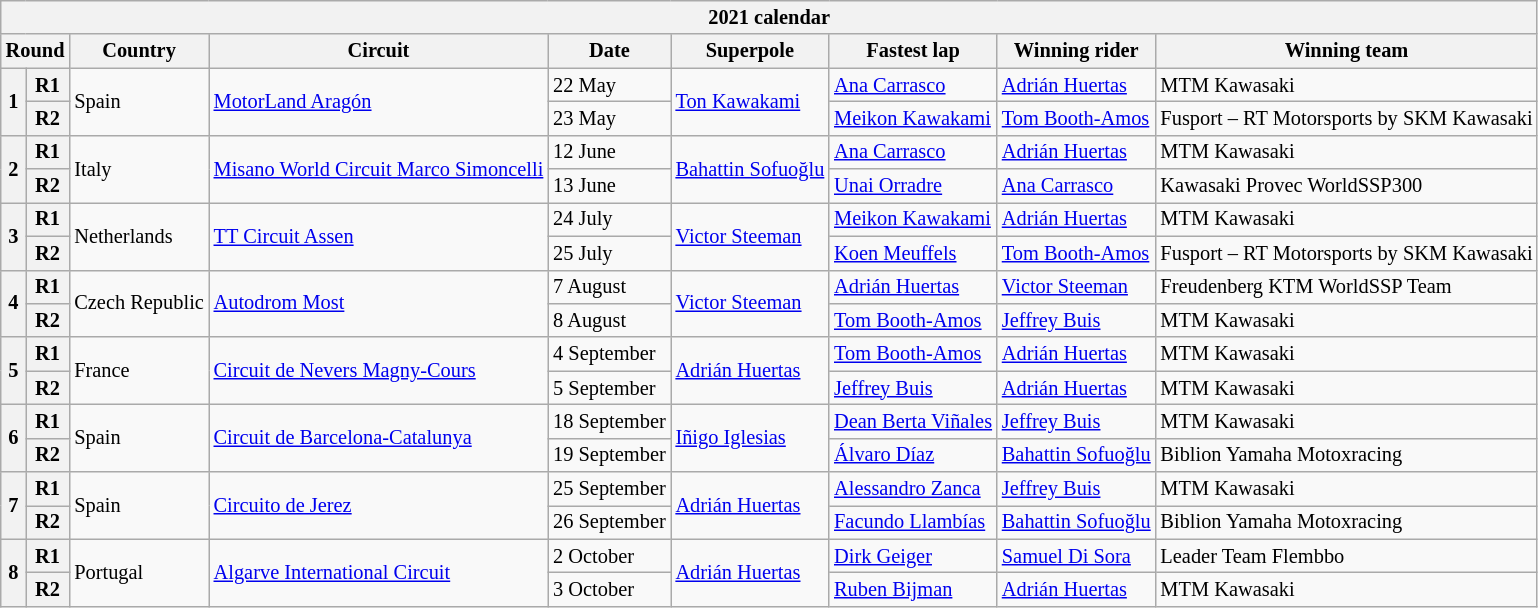<table class="wikitable" style="font-size:85%;">
<tr>
<th colspan=9>2021 calendar</th>
</tr>
<tr>
<th colspan=2>Round</th>
<th>Country</th>
<th>Circuit</th>
<th>Date</th>
<th>Superpole</th>
<th>Fastest lap</th>
<th>Winning rider</th>
<th>Winning team</th>
</tr>
<tr>
<th rowspan=2>1</th>
<th>R1</th>
<td rowspan=2> Spain</td>
<td rowspan=2><a href='#'>MotorLand Aragón</a></td>
<td>22 May</td>
<td rowspan=2> <a href='#'>Ton Kawakami</a></td>
<td> <a href='#'>Ana Carrasco</a></td>
<td> <a href='#'>Adrián Huertas</a></td>
<td>MTM Kawasaki</td>
</tr>
<tr>
<th>R2</th>
<td>23 May</td>
<td> <a href='#'>Meikon Kawakami</a></td>
<td> <a href='#'>Tom Booth-Amos</a></td>
<td>Fusport – RT Motorsports by SKM Kawasaki</td>
</tr>
<tr>
<th rowspan=2>2</th>
<th>R1</th>
<td rowspan=2> Italy</td>
<td nowrap rowspan=2><a href='#'>Misano World Circuit Marco Simoncelli</a></td>
<td>12 June</td>
<td nowrap rowspan=2> <a href='#'>Bahattin Sofuoğlu</a></td>
<td> <a href='#'>Ana Carrasco</a></td>
<td> <a href='#'>Adrián Huertas</a></td>
<td>MTM Kawasaki</td>
</tr>
<tr>
<th>R2</th>
<td>13 June</td>
<td> <a href='#'>Unai Orradre</a></td>
<td> <a href='#'>Ana Carrasco</a></td>
<td>Kawasaki Provec WorldSSP300</td>
</tr>
<tr>
<th rowspan=2>3</th>
<th>R1</th>
<td rowspan=2> Netherlands</td>
<td rowspan=2><a href='#'>TT Circuit Assen</a></td>
<td>24 July</td>
<td rowspan=2> <a href='#'>Victor Steeman</a></td>
<td> <a href='#'>Meikon Kawakami</a></td>
<td> <a href='#'>Adrián Huertas</a></td>
<td>MTM Kawasaki</td>
</tr>
<tr>
<th>R2</th>
<td>25 July</td>
<td> <a href='#'>Koen Meuffels</a></td>
<td nowrap> <a href='#'>Tom Booth-Amos</a></td>
<td nowrap>Fusport – RT Motorsports by SKM Kawasaki</td>
</tr>
<tr>
<th rowspan=2>4</th>
<th>R1</th>
<td nowrap rowspan=2> Czech Republic</td>
<td rowspan=2><a href='#'>Autodrom Most</a></td>
<td>7 August</td>
<td rowspan=2> <a href='#'>Victor Steeman</a></td>
<td> <a href='#'>Adrián Huertas</a></td>
<td> <a href='#'>Victor Steeman</a></td>
<td>Freudenberg KTM WorldSSP Team</td>
</tr>
<tr>
<th>R2</th>
<td>8 August</td>
<td> <a href='#'>Tom Booth-Amos</a></td>
<td> <a href='#'>Jeffrey Buis</a></td>
<td>MTM Kawasaki</td>
</tr>
<tr>
<th rowspan=2>5</th>
<th>R1</th>
<td rowspan=2> France</td>
<td rowspan=2><a href='#'>Circuit de Nevers Magny-Cours</a></td>
<td>4 September</td>
<td rowspan=2> <a href='#'>Adrián Huertas</a></td>
<td nowrap> <a href='#'>Tom Booth-Amos</a></td>
<td> <a href='#'>Adrián Huertas</a></td>
<td>MTM Kawasaki</td>
</tr>
<tr>
<th>R2</th>
<td>5 September</td>
<td> <a href='#'>Jeffrey Buis</a></td>
<td> <a href='#'>Adrián Huertas</a></td>
<td>MTM Kawasaki</td>
</tr>
<tr>
<th rowspan=2>6</th>
<th>R1</th>
<td rowspan=2> Spain</td>
<td rowspan=2><a href='#'>Circuit de Barcelona-Catalunya</a></td>
<td nowrap>18 September</td>
<td rowspan=2> <a href='#'>Iñigo Iglesias</a></td>
<td nowrap> <a href='#'>Dean Berta Viñales</a></td>
<td> <a href='#'>Jeffrey Buis</a></td>
<td>MTM Kawasaki</td>
</tr>
<tr>
<th>R2</th>
<td>19 September</td>
<td> <a href='#'>Álvaro Díaz</a></td>
<td nowrap> <a href='#'>Bahattin Sofuoğlu</a></td>
<td>Biblion Yamaha Motoxracing</td>
</tr>
<tr>
<th rowspan=2>7</th>
<th>R1</th>
<td rowspan=2> Spain</td>
<td rowspan=2><a href='#'>Circuito de Jerez</a></td>
<td>25 September</td>
<td rowspan=2> <a href='#'>Adrián Huertas</a></td>
<td> <a href='#'>Alessandro Zanca</a></td>
<td> <a href='#'>Jeffrey Buis</a></td>
<td>MTM Kawasaki</td>
</tr>
<tr>
<th>R2</th>
<td>26 September</td>
<td> <a href='#'>Facundo Llambías</a></td>
<td> <a href='#'>Bahattin Sofuoğlu</a></td>
<td>Biblion Yamaha Motoxracing</td>
</tr>
<tr>
<th rowspan=2>8</th>
<th>R1</th>
<td rowspan=2> Portugal</td>
<td rowspan=2><a href='#'>Algarve International Circuit</a></td>
<td>2 October</td>
<td rowspan=2> <a href='#'>Adrián Huertas</a></td>
<td> <a href='#'>Dirk Geiger</a></td>
<td> <a href='#'>Samuel Di Sora</a></td>
<td>Leader Team Flembbo</td>
</tr>
<tr>
<th>R2</th>
<td>3 October</td>
<td> <a href='#'>Ruben Bijman</a></td>
<td> <a href='#'>Adrián Huertas</a></td>
<td>MTM Kawasaki</td>
</tr>
</table>
